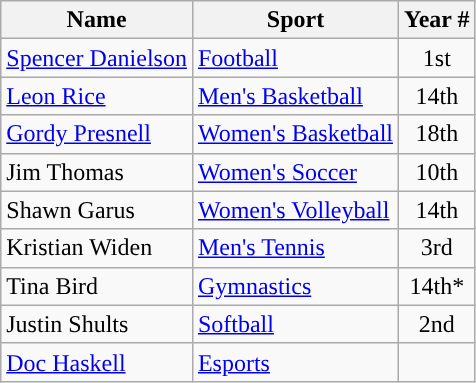<table class="wikitable"; style= "text-align: ">
<tr>
<th width=px>Name</th>
<th width=px>Sport</th>
<th width=px>Year #</th>
</tr>
<tr>
<td><a href='#'>Spencer Danielson</a></td>
<td><a href='#'>Football</a></td>
<td align=center>1st</td>
</tr>
<tr>
<td><a href='#'>Leon Rice</a></td>
<td><a href='#'>Men's Basketball</a></td>
<td align=center>14th </td>
</tr>
<tr>
<td><a href='#'>Gordy Presnell</a></td>
<td><a href='#'>Women's Basketball</a></td>
<td align=center>18th </td>
</tr>
<tr>
<td>Jim Thomas</td>
<td><a href='#'> Women's Soccer</a></td>
<td align=center>10th </td>
</tr>
<tr>
<td>Shawn Garus</td>
<td><a href='#'> Women's Volleyball</a></td>
<td align=center>14th </td>
</tr>
<tr>
<td>Kristian Widen</td>
<td><a href='#'>Men's Tennis</a></td>
<td align=center>3rd </td>
</tr>
<tr>
<td>Tina Bird</td>
<td><a href='#'>Gymnastics</a></td>
<td align=center>14th* </td>
</tr>
<tr>
<td>Justin Shults</td>
<td><a href='#'>Softball</a></td>
<td align=center>2nd </td>
</tr>
<tr>
<td><a href='#'>Doc Haskell</a></td>
<td><a href='#'>Esports</a></td>
<td></td>
</tr>
</table>
